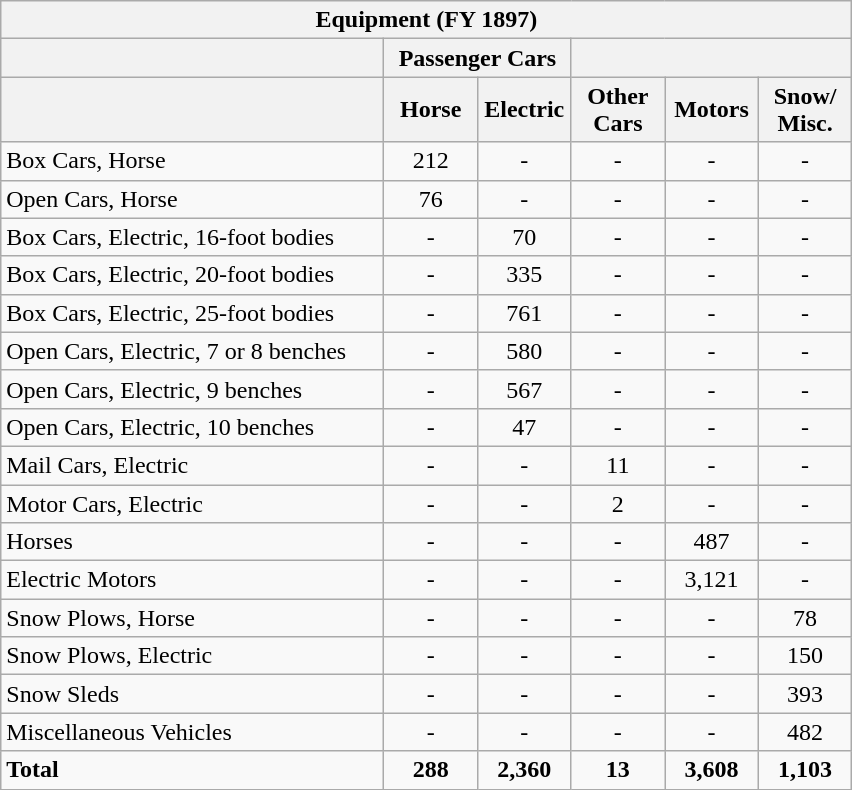<table class="wikitable">
<tr>
<th colspan="6">Equipment (FY 1897)</th>
</tr>
<tr>
<th></th>
<th colspan="2">Passenger Cars</th>
<th colspan="3"></th>
</tr>
<tr>
<th width=45%></th>
<th width=11%>Horse</th>
<th width=11%>Electric</th>
<th width=11%>Other<br>Cars</th>
<th width=11%>Motors</th>
<th width=11%>Snow/<br>Misc.</th>
</tr>
<tr>
<td>Box Cars, Horse</td>
<td style="text-align: center;">212</td>
<td style="text-align: center;">-</td>
<td style="text-align: center;">-</td>
<td style="text-align: center;">-</td>
<td style="text-align: center;">-</td>
</tr>
<tr>
<td>Open Cars, Horse</td>
<td style="text-align: center;">76</td>
<td style="text-align: center;">-</td>
<td style="text-align: center;">-</td>
<td style="text-align: center;">-</td>
<td style="text-align: center;">-</td>
</tr>
<tr>
<td>Box Cars, Electric, 16-foot bodies</td>
<td style="text-align: center;">-</td>
<td style="text-align: center;">70</td>
<td style="text-align: center;">-</td>
<td style="text-align: center;">-</td>
<td style="text-align: center;">-</td>
</tr>
<tr>
<td>Box Cars, Electric, 20-foot bodies</td>
<td style="text-align: center;">-</td>
<td style="text-align: center;">335</td>
<td style="text-align: center;">-</td>
<td style="text-align: center;">-</td>
<td style="text-align: center;">-</td>
</tr>
<tr>
<td>Box Cars, Electric, 25-foot bodies</td>
<td style="text-align: center;">-</td>
<td style="text-align: center;">761</td>
<td style="text-align: center;">-</td>
<td style="text-align: center;">-</td>
<td style="text-align: center;">-</td>
</tr>
<tr>
<td>Open Cars, Electric, 7 or 8 benches</td>
<td style="text-align: center;">-</td>
<td style="text-align: center;">580</td>
<td style="text-align: center;">-</td>
<td style="text-align: center;">-</td>
<td style="text-align: center;">-</td>
</tr>
<tr>
<td>Open Cars, Electric, 9 benches</td>
<td style="text-align: center;">-</td>
<td style="text-align: center;">567</td>
<td style="text-align: center;">-</td>
<td style="text-align: center;">-</td>
<td style="text-align: center;">-</td>
</tr>
<tr>
<td>Open Cars, Electric, 10 benches</td>
<td style="text-align: center;">-</td>
<td style="text-align: center;">47</td>
<td style="text-align: center;">-</td>
<td style="text-align: center;">-</td>
<td style="text-align: center;">-</td>
</tr>
<tr>
<td>Mail Cars, Electric</td>
<td style="text-align: center;">-</td>
<td style="text-align: center;">-</td>
<td style="text-align: center;">11</td>
<td style="text-align: center;">-</td>
<td style="text-align: center;">-</td>
</tr>
<tr>
<td>Motor Cars, Electric</td>
<td style="text-align: center;">-</td>
<td style="text-align: center;">-</td>
<td style="text-align: center;">2</td>
<td style="text-align: center;">-</td>
<td style="text-align: center;">-</td>
</tr>
<tr>
<td>Horses</td>
<td style="text-align: center;">-</td>
<td style="text-align: center;">-</td>
<td style="text-align: center;">-</td>
<td style="text-align: center;">487</td>
<td style="text-align: center;">-</td>
</tr>
<tr>
<td>Electric Motors</td>
<td style="text-align: center;">-</td>
<td style="text-align: center;">-</td>
<td style="text-align: center;">-</td>
<td style="text-align: center;">3,121</td>
<td style="text-align: center;">-</td>
</tr>
<tr>
<td>Snow Plows, Horse</td>
<td style="text-align: center;">-</td>
<td style="text-align: center;">-</td>
<td style="text-align: center;">-</td>
<td style="text-align: center;">-</td>
<td style="text-align: center;">78</td>
</tr>
<tr>
<td>Snow Plows, Electric</td>
<td style="text-align: center;">-</td>
<td style="text-align: center;">-</td>
<td style="text-align: center;">-</td>
<td style="text-align: center;">-</td>
<td style="text-align: center;">150</td>
</tr>
<tr>
<td>Snow Sleds</td>
<td style="text-align: center;">-</td>
<td style="text-align: center;">-</td>
<td style="text-align: center;">-</td>
<td style="text-align: center;">-</td>
<td style="text-align: center;">393</td>
</tr>
<tr>
<td>Miscellaneous Vehicles</td>
<td style="text-align: center;">-</td>
<td style="text-align: center;">-</td>
<td style="text-align: center;">-</td>
<td style="text-align: center;">-</td>
<td style="text-align: center;">482</td>
</tr>
<tr>
<td><strong>Total</strong></td>
<td style="text-align: center;"><strong>288</strong></td>
<td style="text-align: center;"><strong>2,360</strong></td>
<td style="text-align: center;"><strong>13</strong></td>
<td style="text-align: center;"><strong>3,608</strong></td>
<td style="text-align: center;"><strong>1,103</strong></td>
</tr>
</table>
